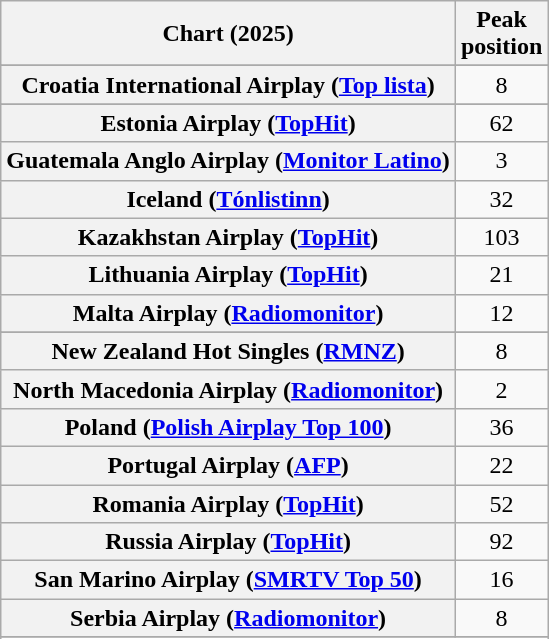<table class="wikitable sortable plainrowheaders" style="text-align:center">
<tr>
<th scope="col">Chart (2025)</th>
<th scope="col">Peak<br>position</th>
</tr>
<tr>
</tr>
<tr>
</tr>
<tr>
</tr>
<tr>
<th scope="row">Croatia International Airplay (<a href='#'>Top lista</a>)</th>
<td>8</td>
</tr>
<tr>
</tr>
<tr>
<th scope="row">Estonia Airplay (<a href='#'>TopHit</a>)</th>
<td>62</td>
</tr>
<tr>
<th scope="row">Guatemala Anglo Airplay (<a href='#'>Monitor Latino</a>)</th>
<td>3</td>
</tr>
<tr>
<th scope="row">Iceland (<a href='#'>Tónlistinn</a>)</th>
<td>32</td>
</tr>
<tr>
<th scope="row">Kazakhstan Airplay (<a href='#'>TopHit</a>)</th>
<td>103</td>
</tr>
<tr>
<th scope="row">Lithuania Airplay (<a href='#'>TopHit</a>)</th>
<td>21</td>
</tr>
<tr>
<th scope="row">Malta Airplay (<a href='#'>Radiomonitor</a>)</th>
<td>12</td>
</tr>
<tr>
</tr>
<tr>
</tr>
<tr>
<th scope="row">New Zealand Hot Singles (<a href='#'>RMNZ</a>)</th>
<td>8</td>
</tr>
<tr>
<th scope="row">North Macedonia Airplay (<a href='#'>Radiomonitor</a>)</th>
<td>2</td>
</tr>
<tr>
<th scope="row">Poland (<a href='#'>Polish Airplay Top 100</a>)</th>
<td>36</td>
</tr>
<tr>
<th scope="row">Portugal Airplay (<a href='#'>AFP</a>)</th>
<td>22</td>
</tr>
<tr>
<th scope="row">Romania Airplay (<a href='#'>TopHit</a>)</th>
<td>52</td>
</tr>
<tr>
<th scope="row">Russia Airplay (<a href='#'>TopHit</a>)</th>
<td>92</td>
</tr>
<tr>
<th scope="row">San Marino Airplay (<a href='#'>SMRTV Top 50</a>)</th>
<td>16</td>
</tr>
<tr>
<th scope="row">Serbia Airplay (<a href='#'>Radiomonitor</a>)</th>
<td>8</td>
</tr>
<tr>
</tr>
<tr>
</tr>
<tr>
</tr>
</table>
